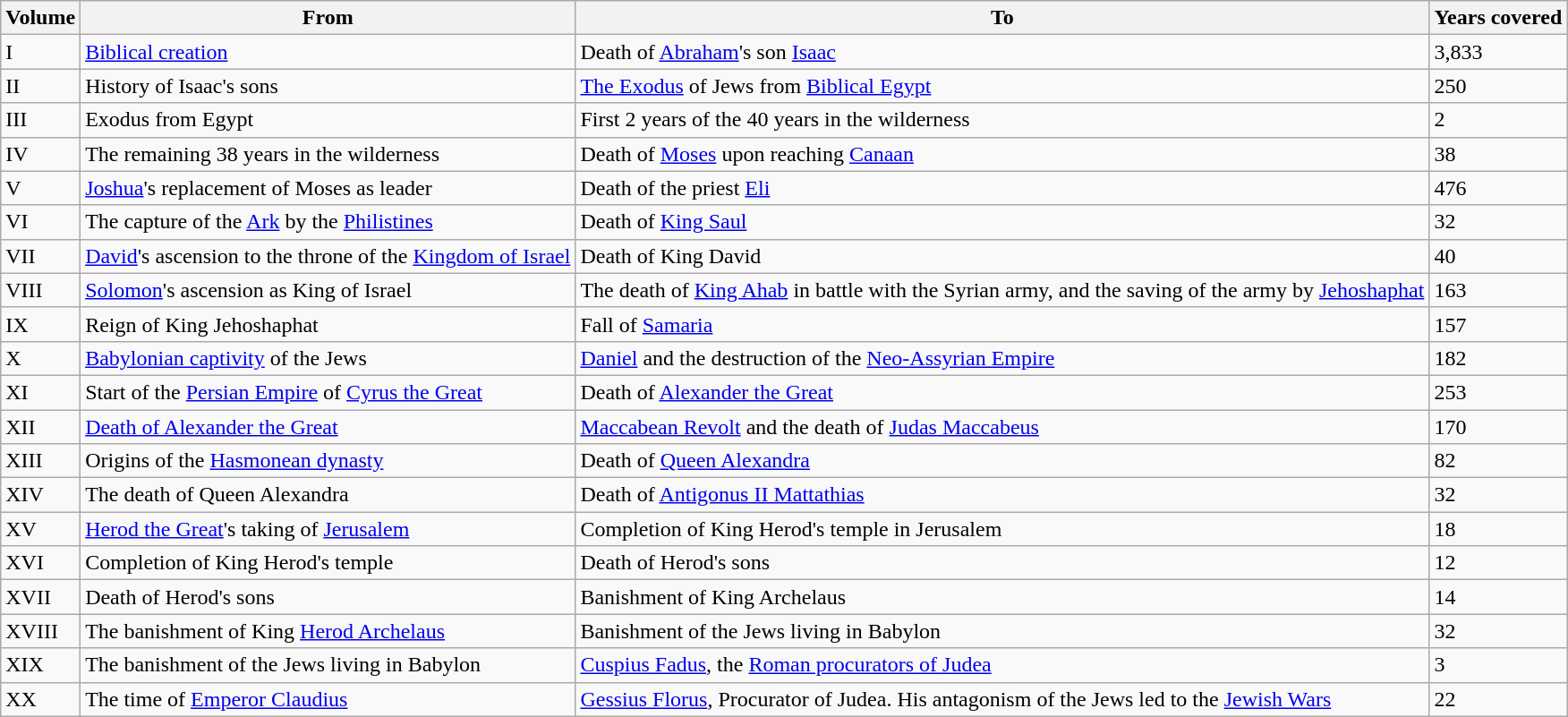<table class="wikitable">
<tr>
<th>Volume</th>
<th>From</th>
<th>To</th>
<th>Years covered</th>
</tr>
<tr>
<td>I</td>
<td><a href='#'>Biblical creation</a></td>
<td>Death of <a href='#'>Abraham</a>'s son <a href='#'>Isaac</a></td>
<td>3,833</td>
</tr>
<tr>
<td>II</td>
<td>History of Isaac's sons</td>
<td><a href='#'>The Exodus</a> of Jews from <a href='#'>Biblical Egypt</a></td>
<td>250</td>
</tr>
<tr>
<td>III</td>
<td>Exodus from Egypt</td>
<td>First 2 years of the 40 years in the wilderness</td>
<td>2</td>
</tr>
<tr>
<td>IV</td>
<td>The remaining 38 years in the wilderness</td>
<td>Death of <a href='#'>Moses</a> upon reaching <a href='#'>Canaan</a></td>
<td>38</td>
</tr>
<tr>
<td>V</td>
<td><a href='#'>Joshua</a>'s replacement of Moses as leader</td>
<td>Death of the priest <a href='#'>Eli</a></td>
<td>476</td>
</tr>
<tr>
<td>VI</td>
<td>The capture of the <a href='#'>Ark</a> by the <a href='#'>Philistines</a></td>
<td>Death of <a href='#'>King Saul</a></td>
<td>32</td>
</tr>
<tr>
<td>VII</td>
<td><a href='#'>David</a>'s ascension to the throne of the <a href='#'>Kingdom of Israel</a></td>
<td>Death of King David</td>
<td>40</td>
</tr>
<tr>
<td>VIII</td>
<td><a href='#'>Solomon</a>'s ascension as King of Israel</td>
<td>The death of <a href='#'>King Ahab</a> in battle with the Syrian army, and the saving of the army by <a href='#'>Jehoshaphat</a></td>
<td>163</td>
</tr>
<tr>
<td>IX</td>
<td>Reign of King Jehoshaphat</td>
<td>Fall of <a href='#'>Samaria</a></td>
<td>157</td>
</tr>
<tr>
<td>X</td>
<td><a href='#'>Babylonian captivity</a> of the Jews</td>
<td><a href='#'>Daniel</a> and the destruction of the <a href='#'>Neo-Assyrian Empire</a></td>
<td>182</td>
</tr>
<tr>
<td>XI</td>
<td>Start of the <a href='#'>Persian Empire</a> of <a href='#'>Cyrus the Great</a></td>
<td>Death of <a href='#'>Alexander the Great</a></td>
<td>253</td>
</tr>
<tr>
<td>XII</td>
<td><a href='#'>Death of Alexander the Great</a></td>
<td><a href='#'>Maccabean Revolt</a> and the death of <a href='#'>Judas Maccabeus</a></td>
<td>170</td>
</tr>
<tr>
<td>XIII</td>
<td>Origins of the <a href='#'>Hasmonean dynasty</a></td>
<td>Death of <a href='#'>Queen Alexandra</a></td>
<td>82</td>
</tr>
<tr>
<td>XIV</td>
<td>The death of Queen Alexandra</td>
<td>Death of <a href='#'>Antigonus II Mattathias</a></td>
<td>32</td>
</tr>
<tr>
<td>XV</td>
<td><a href='#'>Herod the Great</a>'s taking of <a href='#'>Jerusalem</a></td>
<td>Completion of King Herod's temple in Jerusalem</td>
<td>18</td>
</tr>
<tr>
<td>XVI</td>
<td>Completion of King Herod's temple</td>
<td>Death of Herod's sons</td>
<td>12</td>
</tr>
<tr>
<td>XVII</td>
<td>Death of Herod's sons</td>
<td>Banishment of King Archelaus</td>
<td>14</td>
</tr>
<tr>
<td>XVIII</td>
<td>The banishment of King <a href='#'>Herod Archelaus</a></td>
<td>Banishment of the Jews living in Babylon</td>
<td>32</td>
</tr>
<tr>
<td>XIX</td>
<td>The banishment of the Jews living in Babylon</td>
<td><a href='#'>Cuspius Fadus</a>, the <a href='#'>Roman procurators of Judea</a></td>
<td>3</td>
</tr>
<tr>
<td>XX</td>
<td>The time of <a href='#'>Emperor Claudius</a></td>
<td><a href='#'>Gessius Florus</a>, Procurator of Judea. His  antagonism of the Jews led to the <a href='#'>Jewish Wars</a></td>
<td>22</td>
</tr>
</table>
